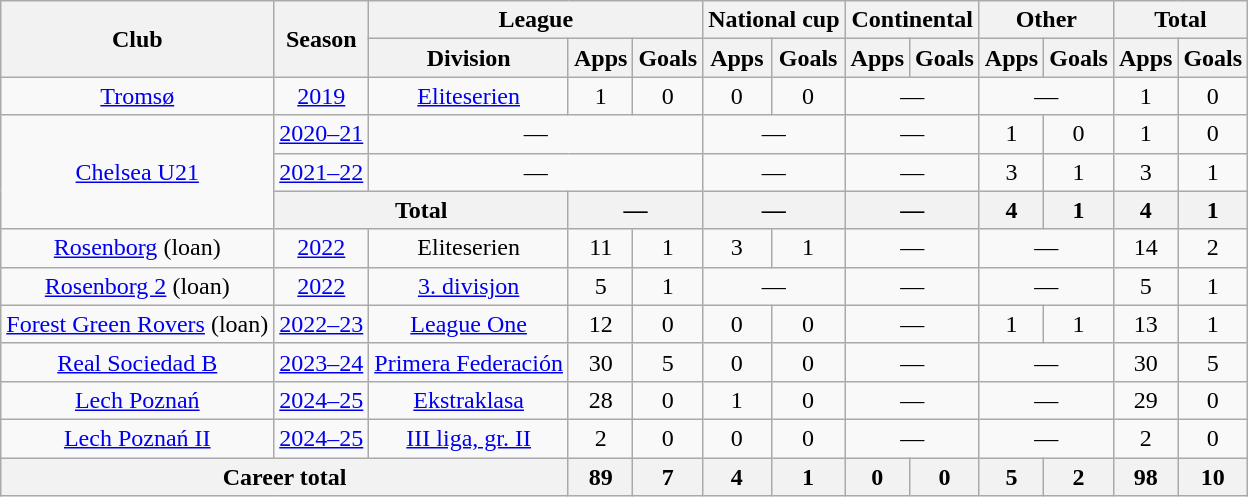<table class="wikitable" style="text-align:center">
<tr>
<th rowspan="2">Club</th>
<th rowspan="2">Season</th>
<th colspan="3">League</th>
<th colspan="2">National cup</th>
<th colspan="2">Continental</th>
<th colspan="2">Other</th>
<th colspan="2">Total</th>
</tr>
<tr>
<th>Division</th>
<th>Apps</th>
<th>Goals</th>
<th>Apps</th>
<th>Goals</th>
<th>Apps</th>
<th>Goals</th>
<th>Apps</th>
<th>Goals</th>
<th>Apps</th>
<th>Goals</th>
</tr>
<tr>
<td><a href='#'>Tromsø</a></td>
<td><a href='#'>2019</a></td>
<td><a href='#'>Eliteserien</a></td>
<td>1</td>
<td>0</td>
<td>0</td>
<td>0</td>
<td colspan="2">—</td>
<td colspan="2">—</td>
<td>1</td>
<td>0</td>
</tr>
<tr>
<td rowspan="3"><a href='#'>Chelsea U21</a></td>
<td><a href='#'>2020–21</a></td>
<td colspan=3>—</td>
<td colspan=2>—</td>
<td colspan=2>—</td>
<td>1</td>
<td>0</td>
<td>1</td>
<td>0</td>
</tr>
<tr>
<td><a href='#'>2021–22</a></td>
<td colspan=3>—</td>
<td colspan=2>—</td>
<td colspan=2>—</td>
<td>3</td>
<td>1</td>
<td>3</td>
<td>1</td>
</tr>
<tr>
<th colspan="2">Total</th>
<th colspan=2>—</th>
<th colspan=2>—</th>
<th colspan=2>—</th>
<th>4</th>
<th>1</th>
<th>4</th>
<th>1</th>
</tr>
<tr>
<td><a href='#'>Rosenborg</a> (loan)</td>
<td><a href='#'>2022</a></td>
<td>Eliteserien</td>
<td>11</td>
<td>1</td>
<td>3</td>
<td>1</td>
<td colspan="2">—</td>
<td colspan="2">—</td>
<td>14</td>
<td>2</td>
</tr>
<tr>
<td><a href='#'>Rosenborg 2</a> (loan)</td>
<td><a href='#'>2022</a></td>
<td><a href='#'>3. divisjon</a></td>
<td>5</td>
<td>1</td>
<td colspan="2">—</td>
<td colspan="2">—</td>
<td colspan="2">—</td>
<td>5</td>
<td>1</td>
</tr>
<tr>
<td><a href='#'>Forest Green Rovers</a> (loan)</td>
<td><a href='#'>2022–23</a></td>
<td><a href='#'>League One</a></td>
<td>12</td>
<td>0</td>
<td>0</td>
<td>0</td>
<td colspan="2">—</td>
<td>1</td>
<td>1</td>
<td>13</td>
<td>1</td>
</tr>
<tr>
<td><a href='#'>Real Sociedad B</a></td>
<td><a href='#'>2023–24</a></td>
<td><a href='#'>Primera Federación</a></td>
<td>30</td>
<td>5</td>
<td>0</td>
<td>0</td>
<td colspan="2">—</td>
<td colspan="2">—</td>
<td>30</td>
<td>5</td>
</tr>
<tr>
<td><a href='#'>Lech Poznań</a></td>
<td><a href='#'>2024–25</a></td>
<td><a href='#'>Ekstraklasa</a></td>
<td>28</td>
<td>0</td>
<td>1</td>
<td>0</td>
<td colspan="2">—</td>
<td colspan="2">—</td>
<td>29</td>
<td>0</td>
</tr>
<tr>
<td><a href='#'>Lech Poznań II</a></td>
<td><a href='#'>2024–25</a></td>
<td><a href='#'>III liga, gr. II</a></td>
<td>2</td>
<td>0</td>
<td>0</td>
<td>0</td>
<td colspan="2">—</td>
<td colspan="2">—</td>
<td>2</td>
<td>0</td>
</tr>
<tr>
<th colspan="3">Career total</th>
<th>89</th>
<th>7</th>
<th>4</th>
<th>1</th>
<th>0</th>
<th>0</th>
<th>5</th>
<th>2</th>
<th>98</th>
<th>10</th>
</tr>
</table>
